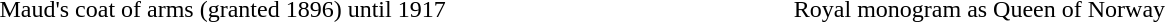<table border="0" align="center" width="80%">
<tr>
<th width=25%></th>
<th width=25%></th>
</tr>
<tr>
<td style="text-align: center;">Maud's coat of arms (granted 1896) until 1917</td>
<td style="text-align: center;">Royal monogram as Queen of Norway</td>
</tr>
</table>
